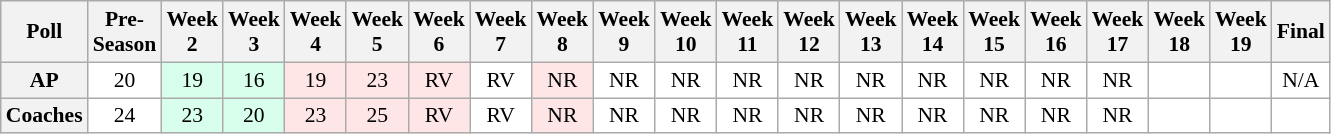<table class="wikitable" style="white-space:nowrap;font-size:90%">
<tr>
<th>Poll</th>
<th>Pre-<br>Season</th>
<th>Week<br>2</th>
<th>Week<br>3</th>
<th>Week<br>4</th>
<th>Week<br>5</th>
<th>Week<br>6</th>
<th>Week<br>7</th>
<th>Week<br>8</th>
<th>Week<br>9</th>
<th>Week<br>10</th>
<th>Week<br>11</th>
<th>Week<br>12</th>
<th>Week<br>13</th>
<th>Week<br>14</th>
<th>Week<br>15</th>
<th>Week<br>16</th>
<th>Week<br>17</th>
<th>Week<br>18</th>
<th>Week<br>19</th>
<th>Final</th>
</tr>
<tr style="text-align:center;">
<th>AP</th>
<td style="background:#FFF;">20</td>
<td style="background:#D8FFEB;">19</td>
<td style="background:#D8FFEB;">16</td>
<td style="background:#FFE6E6;">19</td>
<td style="background:#FFE6E6;">23</td>
<td style="background:#FFE6E6;">RV</td>
<td style="background:#FFF;">RV</td>
<td style="background:#FFE6E6;">NR</td>
<td style="background:#FFF;">NR</td>
<td style="background:#FFF;">NR</td>
<td style="background:#FFF;">NR</td>
<td style="background:#FFF;">NR</td>
<td style="background:#FFF;">NR</td>
<td style="background:#FFF;">NR</td>
<td style="background:#FFF;">NR</td>
<td style="background:#FFF;">NR</td>
<td style="background:#FFF;">NR</td>
<td style="background:#FFF;"></td>
<td style="background:#FFF;"></td>
<td style="background:#FFF;">N/A</td>
</tr>
<tr style="text-align:center;">
<th>Coaches</th>
<td style="background:#FFF;">24</td>
<td style="background:#D8FFEB;">23</td>
<td style="background:#D8FFEB;">20</td>
<td style="background:#FFE6E6;">23</td>
<td style="background:#FFE6E6;">25</td>
<td style="background:#FFE6E6;">RV</td>
<td style="background:#FFF;">RV</td>
<td style="background:#FFE6E6;">NR</td>
<td style="background:#FFF;">NR</td>
<td style="background:#FFF;">NR</td>
<td style="background:#FFF;">NR</td>
<td style="background:#FFF;">NR</td>
<td style="background:#FFF;">NR</td>
<td style="background:#FFF;">NR</td>
<td style="background:#FFF;">NR</td>
<td style="background:#FFF;">NR</td>
<td style="background:#FFF;">NR</td>
<td style="background:#FFF;"></td>
<td style="background:#FFF;"></td>
<td style="background:#FFF;"></td>
</tr>
</table>
